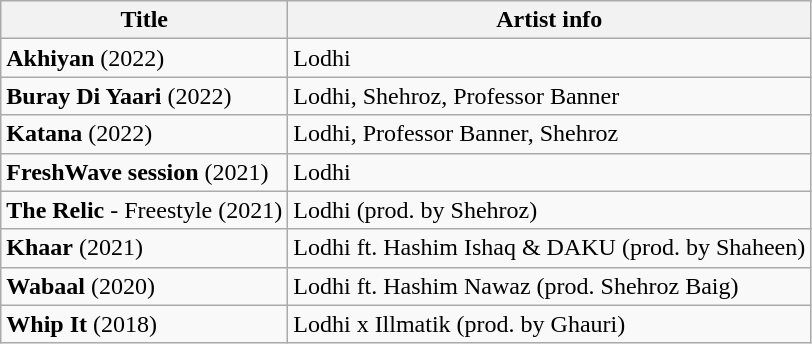<table class="wikitable">
<tr>
<th>Title</th>
<th>Artist info</th>
</tr>
<tr>
<td><strong>Akhiyan</strong> (2022)</td>
<td>Lodhi</td>
</tr>
<tr>
<td><strong>Buray Di Yaari</strong> (2022)</td>
<td>Lodhi, Shehroz, Professor Banner</td>
</tr>
<tr>
<td><strong>Katana</strong> (2022)</td>
<td>Lodhi, Professor Banner, Shehroz</td>
</tr>
<tr>
<td><strong>FreshWave session</strong> (2021)</td>
<td>Lodhi</td>
</tr>
<tr>
<td><strong>The Relic</strong> - Freestyle (2021)</td>
<td>Lodhi (prod. by Shehroz)</td>
</tr>
<tr>
<td><strong>Khaar</strong> (2021)</td>
<td>Lodhi ft. Hashim Ishaq & DAKU (prod. by Shaheen)</td>
</tr>
<tr>
<td><strong>Wabaal</strong> (2020)</td>
<td>Lodhi ft. Hashim Nawaz (prod. Shehroz Baig)</td>
</tr>
<tr>
<td><strong>Whip It</strong> (2018)</td>
<td>Lodhi x Illmatik (prod. by Ghauri)</td>
</tr>
</table>
